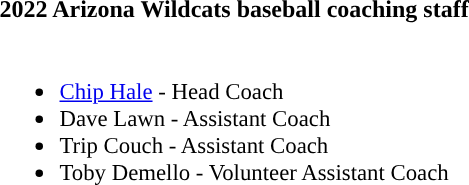<table class="toccolours">
<tr>
<th colspan="9">2022 Arizona Wildcats baseball coaching staff</th>
</tr>
<tr>
<td style="text-align: left; font-size: 95%;" valign="top"><br><ul><li><a href='#'>Chip Hale</a> - Head Coach</li><li>Dave Lawn - Assistant Coach</li><li>Trip Couch - Assistant Coach</li><li>Toby Demello - Volunteer Assistant Coach</li></ul></td>
</tr>
</table>
